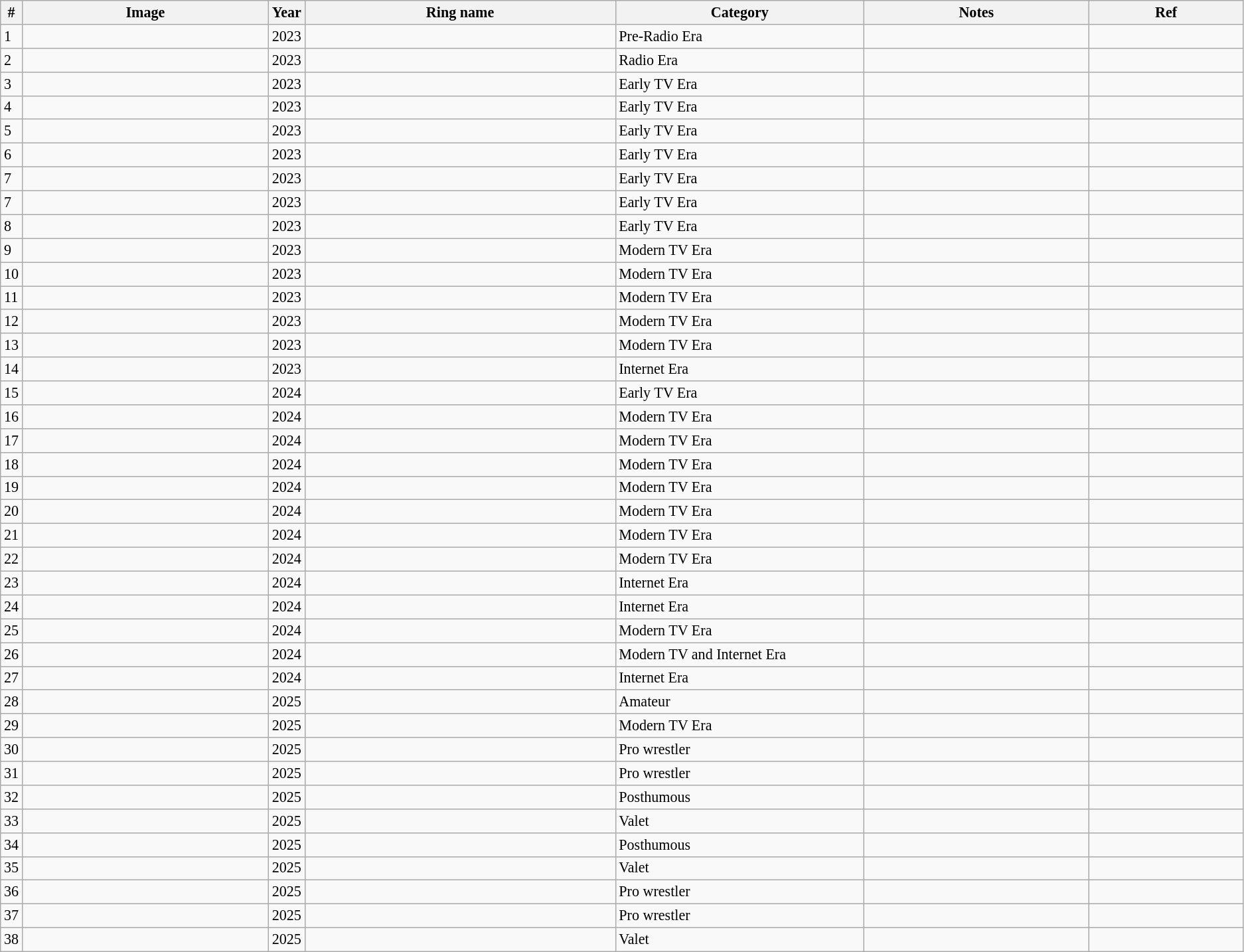<table class="wikitable sortable" style="font-size: 92%">
<tr>
<th style="width:1%;"><strong>#</strong></th>
<th class="unsortable">Image</th>
<th style="width:1%;"><strong>Year</strong></th>
<th style="width:25%;"><strong>Ring name</strong><br></th>
<th style="width:20%;"><strong>Category</strong></th>
<th class="unsortable"><strong>Notes</strong></th>
<th class="unsortable"><strong>Ref</strong></th>
</tr>
<tr>
<td>1</td>
<td></td>
<td>2023</td>
<td><br></td>
<td>Pre-Radio Era</td>
<td></td>
<td></td>
</tr>
<tr>
<td>2</td>
<td></td>
<td>2023</td>
<td><br></td>
<td>Radio Era</td>
<td></td>
<td></td>
</tr>
<tr>
<td>3</td>
<td></td>
<td>2023</td>
<td><br></td>
<td>Early TV Era</td>
<td></td>
<td></td>
</tr>
<tr>
<td>4</td>
<td></td>
<td>2023</td>
<td><br></td>
<td>Early TV Era</td>
<td></td>
<td></td>
</tr>
<tr>
<td>5</td>
<td></td>
<td>2023</td>
<td><br></td>
<td>Early TV Era</td>
<td></td>
<td></td>
</tr>
<tr>
<td>6</td>
<td></td>
<td>2023</td>
<td></td>
<td>Early TV Era</td>
<td></td>
<td></td>
</tr>
<tr>
<td>7</td>
<td></td>
<td>2023</td>
<td><br></td>
<td>Early TV Era</td>
<td></td>
<td></td>
</tr>
<tr>
<td>7</td>
<td></td>
<td>2023</td>
<td><br></td>
<td>Early TV Era</td>
<td></td>
<td></td>
</tr>
<tr>
<td>8</td>
<td></td>
<td>2023</td>
<td><br></td>
<td>Early TV Era</td>
<td></td>
<td></td>
</tr>
<tr>
<td>9</td>
<td></td>
<td>2023</td>
<td><br></td>
<td>Modern TV Era</td>
<td></td>
<td></td>
</tr>
<tr>
<td>10</td>
<td></td>
<td>2023</td>
<td><br></td>
<td>Modern TV Era</td>
<td></td>
<td></td>
</tr>
<tr>
<td>11</td>
<td></td>
<td>2023</td>
<td><br></td>
<td>Modern TV Era</td>
<td></td>
<td></td>
</tr>
<tr>
<td>12</td>
<td></td>
<td>2023</td>
<td></td>
<td>Modern TV Era</td>
<td></td>
<td></td>
</tr>
<tr>
<td>13</td>
<td></td>
<td>2023</td>
<td><br></td>
<td>Modern TV Era</td>
<td></td>
<td></td>
</tr>
<tr>
<td>14</td>
<td></td>
<td>2023</td>
<td><br></td>
<td>Internet Era</td>
<td></td>
<td></td>
</tr>
<tr>
<td>15</td>
<td></td>
<td>2024</td>
<td></td>
<td>Early TV Era</td>
<td></td>
<td></td>
</tr>
<tr>
<td>16</td>
<td></td>
<td>2024</td>
<td></td>
<td>Modern TV Era</td>
<td></td>
<td></td>
</tr>
<tr>
<td>17</td>
<td></td>
<td>2024</td>
<td><br></td>
<td>Modern TV Era</td>
<td></td>
<td></td>
</tr>
<tr>
<td>18</td>
<td></td>
<td>2024</td>
<td><br></td>
<td>Modern TV Era</td>
<td></td>
<td></td>
</tr>
<tr>
<td>19</td>
<td></td>
<td>2024</td>
<td></td>
<td>Modern TV Era</td>
<td></td>
<td></td>
</tr>
<tr>
<td>20</td>
<td></td>
<td>2024</td>
<td></td>
<td>Modern TV Era</td>
<td></td>
<td></td>
</tr>
<tr>
<td>21</td>
<td></td>
<td>2024</td>
<td><br></td>
<td>Modern TV Era</td>
<td></td>
<td></td>
</tr>
<tr>
<td>22</td>
<td></td>
<td>2024</td>
<td></td>
<td>Modern TV Era</td>
<td></td>
<td></td>
</tr>
<tr>
<td>23</td>
<td></td>
<td>2024</td>
<td></td>
<td>Internet Era</td>
<td></td>
<td></td>
</tr>
<tr>
<td>24</td>
<td></td>
<td>2024</td>
<td></td>
<td>Internet Era</td>
<td></td>
<td></td>
</tr>
<tr>
<td>25</td>
<td> </td>
<td>2024</td>
<td><br></td>
<td>Modern TV Era</td>
<td></td>
<td></td>
</tr>
<tr>
<td>26</td>
<td></td>
<td>2024</td>
<td></td>
<td>Modern TV and Internet Era</td>
<td></td>
<td></td>
</tr>
<tr>
<td>27</td>
<td></td>
<td>2024</td>
<td></td>
<td>Internet Era</td>
<td></td>
<td></td>
</tr>
<tr>
<td>28</td>
<td></td>
<td>2025</td>
<td></td>
<td>Amateur</td>
<td></td>
<td></td>
</tr>
<tr>
<td>29</td>
<td></td>
<td>2025</td>
<td><br></td>
<td>Modern TV Era</td>
<td></td>
<td></td>
</tr>
<tr>
<td>30</td>
<td></td>
<td>2025</td>
<td><br></td>
<td>Pro wrestler</td>
<td></td>
<td></td>
</tr>
<tr>
<td>31</td>
<td></td>
<td>2025</td>
<td></td>
<td>Pro wrestler</td>
<td></td>
<td></td>
</tr>
<tr>
<td>32</td>
<td></td>
<td>2025</td>
<td><br></td>
<td>Posthumous</td>
<td></td>
<td></td>
</tr>
<tr>
<td>33</td>
<td></td>
<td>2025</td>
<td><br></td>
<td>Valet</td>
<td></td>
<td></td>
</tr>
<tr>
<td>34</td>
<td></td>
<td>2025</td>
<td><br></td>
<td>Posthumous</td>
<td></td>
<td></td>
</tr>
<tr>
<td>35</td>
<td></td>
<td>2025</td>
<td><br></td>
<td>Valet</td>
<td></td>
<td></td>
</tr>
<tr>
<td>36</td>
<td></td>
<td>2025</td>
<td></td>
<td>Pro wrestler</td>
<td></td>
<td></td>
</tr>
<tr>
<td>37</td>
<td></td>
<td>2025</td>
<td></td>
<td>Pro wrestler</td>
<td></td>
<td></td>
</tr>
<tr>
<td>38</td>
<td></td>
<td>2025</td>
<td><br></td>
<td>Valet</td>
<td></td>
<td></td>
</tr>
</table>
